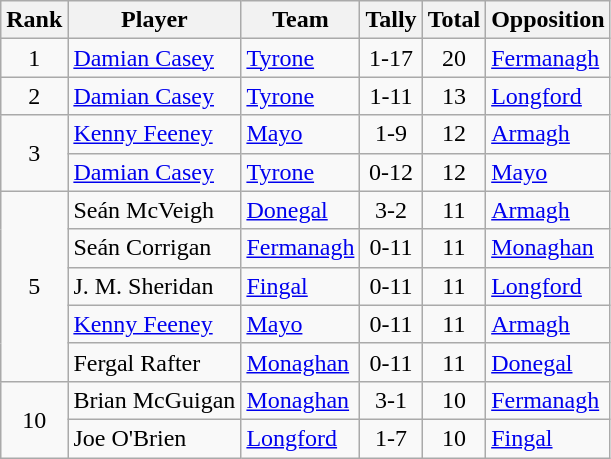<table class="wikitable">
<tr>
<th>Rank</th>
<th>Player</th>
<th>Team</th>
<th>Tally</th>
<th>Total</th>
<th>Opposition</th>
</tr>
<tr>
<td rowspan=1 align=center>1</td>
<td><a href='#'>Damian Casey</a></td>
<td><a href='#'>Tyrone</a></td>
<td align=center>1-17</td>
<td align=center>20</td>
<td><a href='#'>Fermanagh</a></td>
</tr>
<tr>
<td rowspan=1 align=center>2</td>
<td><a href='#'>Damian Casey</a></td>
<td><a href='#'>Tyrone</a></td>
<td align=center>1-11</td>
<td align=center>13</td>
<td><a href='#'>Longford</a></td>
</tr>
<tr>
<td rowspan=2 align=center>3</td>
<td><a href='#'>Kenny Feeney</a></td>
<td><a href='#'>Mayo</a></td>
<td align=center>1-9</td>
<td align=center>12</td>
<td><a href='#'>Armagh</a></td>
</tr>
<tr>
<td><a href='#'>Damian Casey</a></td>
<td><a href='#'>Tyrone</a></td>
<td align=center>0-12</td>
<td align=center>12</td>
<td><a href='#'>Mayo</a></td>
</tr>
<tr>
<td rowspan=5 align=center>5</td>
<td>Seán McVeigh</td>
<td><a href='#'>Donegal</a></td>
<td align=center>3-2</td>
<td align=center>11</td>
<td><a href='#'>Armagh</a></td>
</tr>
<tr>
<td>Seán Corrigan</td>
<td><a href='#'>Fermanagh</a></td>
<td align=center>0-11</td>
<td align=center>11</td>
<td><a href='#'>Monaghan</a></td>
</tr>
<tr>
<td>J. M. Sheridan</td>
<td><a href='#'>Fingal</a></td>
<td align=center>0-11</td>
<td align=center>11</td>
<td><a href='#'>Longford</a></td>
</tr>
<tr>
<td><a href='#'>Kenny Feeney</a></td>
<td><a href='#'>Mayo</a></td>
<td align=center>0-11</td>
<td align=center>11</td>
<td><a href='#'>Armagh</a></td>
</tr>
<tr>
<td>Fergal Rafter</td>
<td><a href='#'>Monaghan</a></td>
<td align=center>0-11</td>
<td align=center>11</td>
<td><a href='#'>Donegal</a></td>
</tr>
<tr>
<td rowspan=2 align=center>10</td>
<td>Brian McGuigan</td>
<td><a href='#'>Monaghan</a></td>
<td align=center>3-1</td>
<td align=center>10</td>
<td><a href='#'>Fermanagh</a></td>
</tr>
<tr>
<td>Joe O'Brien</td>
<td><a href='#'>Longford</a></td>
<td align=center>1-7</td>
<td align=center>10</td>
<td><a href='#'>Fingal</a></td>
</tr>
</table>
